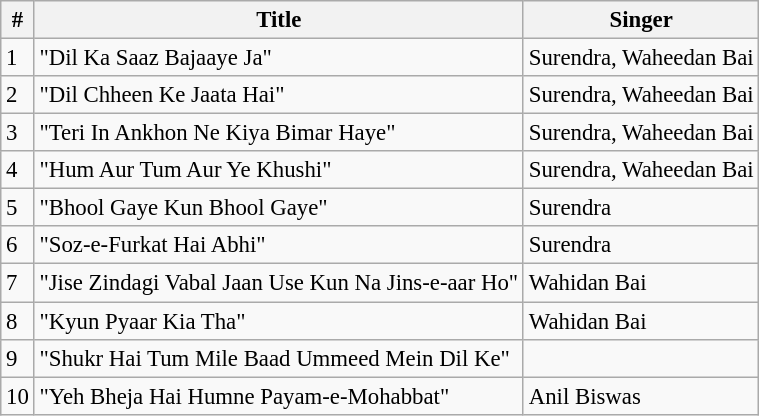<table class="wikitable" style="font-size:95%;">
<tr>
<th>#</th>
<th>Title</th>
<th>Singer</th>
</tr>
<tr>
<td>1</td>
<td>"Dil Ka Saaz Bajaaye Ja"</td>
<td>Surendra, Waheedan Bai</td>
</tr>
<tr>
<td>2</td>
<td>"Dil Chheen Ke Jaata Hai"</td>
<td>Surendra, Waheedan Bai</td>
</tr>
<tr>
<td>3</td>
<td>"Teri In Ankhon Ne Kiya Bimar Haye"</td>
<td>Surendra, Waheedan Bai</td>
</tr>
<tr>
<td>4</td>
<td>"Hum Aur Tum Aur Ye Khushi"</td>
<td>Surendra, Waheedan Bai</td>
</tr>
<tr>
<td>5</td>
<td>"Bhool Gaye Kun Bhool Gaye"</td>
<td>Surendra</td>
</tr>
<tr>
<td>6</td>
<td>"Soz-e-Furkat Hai Abhi"</td>
<td>Surendra</td>
</tr>
<tr>
<td>7</td>
<td>"Jise Zindagi Vabal Jaan Use Kun Na Jins-e-aar Ho"</td>
<td>Wahidan Bai</td>
</tr>
<tr>
<td>8</td>
<td>"Kyun Pyaar Kia Tha"</td>
<td>Wahidan Bai</td>
</tr>
<tr>
<td>9</td>
<td>"Shukr Hai Tum Mile Baad Ummeed Mein Dil Ke"</td>
<td></td>
</tr>
<tr>
<td>10</td>
<td>"Yeh Bheja Hai Humne Payam-e-Mohabbat"</td>
<td>Anil Biswas</td>
</tr>
</table>
